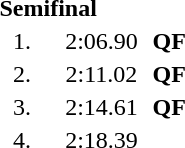<table style="text-align:center">
<tr>
<td colspan=4 align=left><strong>Semifinal</strong></td>
</tr>
<tr>
<td width=30>1.</td>
<td align=left></td>
<td width=60>2:06.90</td>
<td><strong>QF</strong></td>
</tr>
<tr>
<td>2.</td>
<td align=left></td>
<td>2:11.02</td>
<td><strong>QF</strong></td>
</tr>
<tr>
<td>3.</td>
<td align=left></td>
<td>2:14.61</td>
<td><strong>QF</strong></td>
</tr>
<tr>
<td>4.</td>
<td align=left></td>
<td>2:18.39</td>
<td></td>
</tr>
</table>
